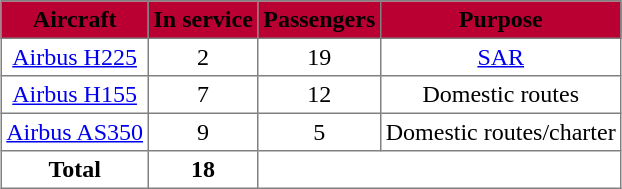<table class="toccolours" border="1" cellpadding="3" style="border-collapse:collapse;text-align:center;margin: 1em auto;">
<tr style="background:#ba0032;">
<td><strong><span>Aircraft</span></strong></td>
<td><strong><span>In service</span></strong></td>
<td><strong><span>Passengers</span></strong></td>
<td><strong><span>Purpose</span></strong></td>
</tr>
<tr>
<td><a href='#'>Airbus H225</a></td>
<td>2</td>
<td>19</td>
<td><a href='#'>SAR</a></td>
</tr>
<tr>
<td><a href='#'>Airbus H155</a></td>
<td>7</td>
<td>12</td>
<td>Domestic routes</td>
</tr>
<tr>
<td><a href='#'>Airbus AS350</a></td>
<td>9</td>
<td>5</td>
<td>Domestic routes/charter</td>
</tr>
<tr>
<th>Total</th>
<th>18</th>
<th colspan="3"></th>
</tr>
</table>
